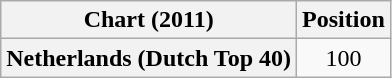<table class="wikitable plainrowheaders" style="text-align:center">
<tr>
<th scope="col">Chart (2011)</th>
<th scope="col">Position</th>
</tr>
<tr>
<th scope="row">Netherlands (Dutch Top 40)</th>
<td>100</td>
</tr>
</table>
